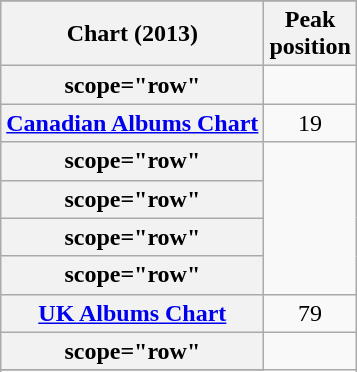<table class="wikitable sortable plainrowheaders" style="text-align: center">
<tr>
</tr>
<tr>
<th scope="col">Chart (2013)</th>
<th scope="col">Peak<br>position</th>
</tr>
<tr>
<th>scope="row" </th>
</tr>
<tr>
<th scope="row"><a href='#'>Canadian Albums Chart</a></th>
<td style="text-align:center;">19</td>
</tr>
<tr>
<th>scope="row" </th>
</tr>
<tr>
<th>scope="row" </th>
</tr>
<tr>
<th>scope="row" </th>
</tr>
<tr>
<th>scope="row" </th>
</tr>
<tr>
<th scope="row"><a href='#'>UK Albums Chart</a></th>
<td style="text-align:center;">79</td>
</tr>
<tr>
<th>scope="row" </th>
</tr>
<tr>
</tr>
<tr>
</tr>
</table>
